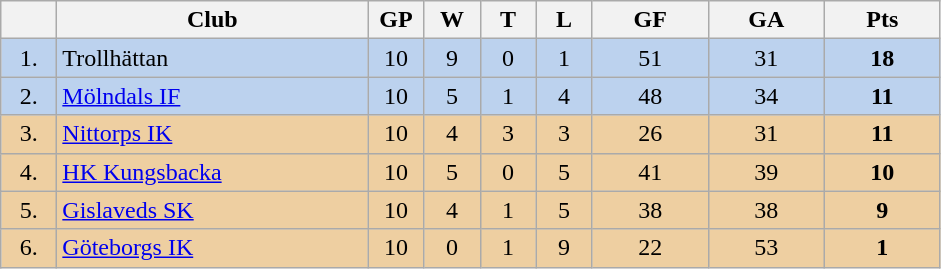<table class="wikitable">
<tr>
<th width="30"></th>
<th width="200">Club</th>
<th width="30">GP</th>
<th width="30">W</th>
<th width="30">T</th>
<th width="30">L</th>
<th width="70">GF</th>
<th width="70">GA</th>
<th width="70">Pts</th>
</tr>
<tr bgcolor="#BCD2EE" align="center">
<td>1.</td>
<td align="left">Trollhättan</td>
<td>10</td>
<td>9</td>
<td>0</td>
<td>1</td>
<td>51</td>
<td>31</td>
<td><strong>18</strong></td>
</tr>
<tr bgcolor="#BCD2EE" align="center">
<td>2.</td>
<td align="left"><a href='#'>Mölndals IF</a></td>
<td>10</td>
<td>5</td>
<td>1</td>
<td>4</td>
<td>48</td>
<td>34</td>
<td><strong>11</strong></td>
</tr>
<tr bgcolor="#EECFA1" align="center">
<td>3.</td>
<td align="left"><a href='#'>Nittorps IK</a></td>
<td>10</td>
<td>4</td>
<td>3</td>
<td>3</td>
<td>26</td>
<td>31</td>
<td><strong>11</strong></td>
</tr>
<tr bgcolor="#EECFA1" align="center">
<td>4.</td>
<td align="left"><a href='#'>HK Kungsbacka</a></td>
<td>10</td>
<td>5</td>
<td>0</td>
<td>5</td>
<td>41</td>
<td>39</td>
<td><strong>10</strong></td>
</tr>
<tr bgcolor="#EECFA1" align="center">
<td>5.</td>
<td align="left"><a href='#'>Gislaveds SK</a></td>
<td>10</td>
<td>4</td>
<td>1</td>
<td>5</td>
<td>38</td>
<td>38</td>
<td><strong>9</strong></td>
</tr>
<tr bgcolor="#EECFA1" align="center">
<td>6.</td>
<td align="left"><a href='#'>Göteborgs IK</a></td>
<td>10</td>
<td>0</td>
<td>1</td>
<td>9</td>
<td>22</td>
<td>53</td>
<td><strong>1</strong></td>
</tr>
</table>
